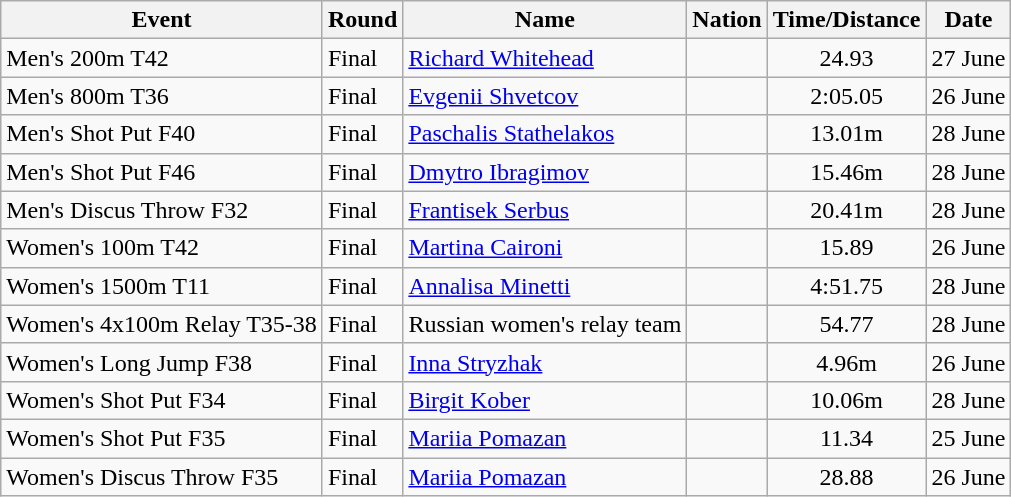<table class="wikitable sortable">
<tr>
<th>Event</th>
<th>Round</th>
<th>Name</th>
<th>Nation</th>
<th>Time/Distance</th>
<th>Date</th>
</tr>
<tr>
<td>Men's 200m T42</td>
<td>Final</td>
<td><a href='#'>Richard Whitehead</a></td>
<td></td>
<td align=center>24.93</td>
<td>27 June</td>
</tr>
<tr>
<td>Men's 800m T36</td>
<td>Final</td>
<td><a href='#'>Evgenii Shvetcov</a></td>
<td></td>
<td align=center>2:05.05</td>
<td>26 June</td>
</tr>
<tr>
<td>Men's Shot Put F40</td>
<td>Final</td>
<td><a href='#'>Paschalis Stathelakos</a></td>
<td></td>
<td align=center>13.01m</td>
<td>28 June</td>
</tr>
<tr>
<td>Men's Shot Put F46</td>
<td>Final</td>
<td><a href='#'>Dmytro Ibragimov</a></td>
<td></td>
<td align=center>15.46m</td>
<td>28 June</td>
</tr>
<tr>
<td>Men's Discus Throw F32</td>
<td>Final</td>
<td><a href='#'>Frantisek Serbus</a></td>
<td></td>
<td align=center>20.41m</td>
<td>28 June</td>
</tr>
<tr>
<td>Women's 100m T42</td>
<td>Final</td>
<td><a href='#'>Martina Caironi</a></td>
<td></td>
<td align=center>15.89</td>
<td>26 June</td>
</tr>
<tr>
<td>Women's 1500m T11</td>
<td>Final</td>
<td><a href='#'>Annalisa Minetti</a></td>
<td></td>
<td align=center>4:51.75</td>
<td>28 June</td>
</tr>
<tr>
<td>Women's 4x100m Relay T35-38</td>
<td>Final</td>
<td>Russian women's relay team</td>
<td></td>
<td align=center>54.77</td>
<td>28 June</td>
</tr>
<tr>
<td>Women's Long Jump F38</td>
<td>Final</td>
<td><a href='#'>Inna Stryzhak</a></td>
<td></td>
<td align=center>4.96m</td>
<td>26 June</td>
</tr>
<tr>
<td>Women's Shot Put F34</td>
<td>Final</td>
<td><a href='#'>Birgit Kober</a></td>
<td></td>
<td align=center>10.06m</td>
<td>28 June</td>
</tr>
<tr>
<td>Women's Shot Put F35</td>
<td>Final</td>
<td><a href='#'>Mariia Pomazan</a></td>
<td></td>
<td align=center>11.34</td>
<td>25 June</td>
</tr>
<tr>
<td>Women's Discus Throw F35</td>
<td>Final</td>
<td><a href='#'>Mariia Pomazan</a></td>
<td></td>
<td align=center>28.88</td>
<td>26 June</td>
</tr>
</table>
